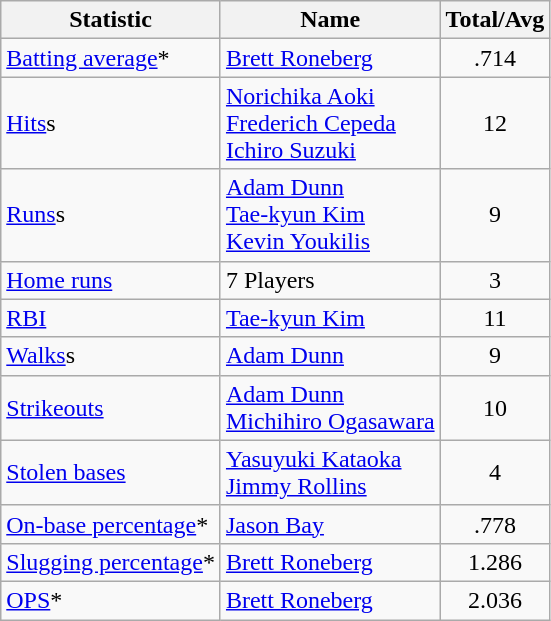<table class=wikitable>
<tr>
<th>Statistic</th>
<th>Name</th>
<th>Total/Avg</th>
</tr>
<tr>
<td><a href='#'>Batting average</a>*</td>
<td> <a href='#'>Brett Roneberg</a></td>
<td align=center>.714</td>
</tr>
<tr>
<td><a href='#'>Hits</a>s</td>
<td> <a href='#'>Norichika Aoki</a><br> <a href='#'>Frederich Cepeda</a><br> <a href='#'>Ichiro Suzuki</a></td>
<td align=center>12</td>
</tr>
<tr>
<td><a href='#'>Runs</a>s</td>
<td> <a href='#'>Adam Dunn</a><br> <a href='#'>Tae-kyun Kim</a><br> <a href='#'>Kevin Youkilis</a></td>
<td align=center>9</td>
</tr>
<tr>
<td><a href='#'>Home runs</a></td>
<td>7 Players</td>
<td align=center>3</td>
</tr>
<tr>
<td><a href='#'>RBI</a></td>
<td> <a href='#'>Tae-kyun Kim</a></td>
<td align=center>11</td>
</tr>
<tr>
<td><a href='#'>Walks</a>s</td>
<td> <a href='#'>Adam Dunn</a></td>
<td align=center>9</td>
</tr>
<tr>
<td><a href='#'>Strikeouts</a></td>
<td> <a href='#'>Adam Dunn</a><br> <a href='#'>Michihiro Ogasawara</a></td>
<td align=center>10</td>
</tr>
<tr>
<td><a href='#'>Stolen bases</a></td>
<td> <a href='#'>Yasuyuki Kataoka</a><br> <a href='#'>Jimmy Rollins</a></td>
<td align=center>4</td>
</tr>
<tr>
<td><a href='#'>On-base percentage</a>*</td>
<td> <a href='#'>Jason Bay</a></td>
<td align=center>.778</td>
</tr>
<tr>
<td><a href='#'>Slugging percentage</a>*</td>
<td> <a href='#'>Brett Roneberg</a></td>
<td align=center>1.286</td>
</tr>
<tr>
<td><a href='#'>OPS</a>*</td>
<td> <a href='#'>Brett Roneberg</a></td>
<td align=center>2.036</td>
</tr>
</table>
